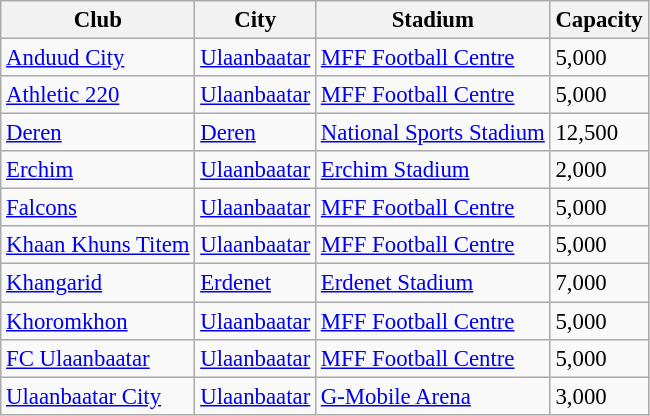<table class="wikitable sortable" style="font-size:95%">
<tr>
<th>Club</th>
<th>City</th>
<th>Stadium</th>
<th>Capacity</th>
</tr>
<tr>
<td><a href='#'>Anduud City</a></td>
<td><a href='#'>Ulaanbaatar</a></td>
<td><a href='#'>MFF Football Centre</a></td>
<td>5,000</td>
</tr>
<tr>
<td><a href='#'>Athletic 220</a></td>
<td><a href='#'>Ulaanbaatar</a></td>
<td><a href='#'>MFF Football Centre</a></td>
<td>5,000</td>
</tr>
<tr>
<td><a href='#'>Deren</a></td>
<td><a href='#'>Deren</a></td>
<td><a href='#'>National Sports Stadium</a></td>
<td>12,500</td>
</tr>
<tr>
<td><a href='#'>Erchim</a></td>
<td><a href='#'>Ulaanbaatar</a></td>
<td><a href='#'>Erchim Stadium</a></td>
<td>2,000</td>
</tr>
<tr>
<td><a href='#'>Falcons</a></td>
<td><a href='#'>Ulaanbaatar</a></td>
<td><a href='#'>MFF Football Centre</a></td>
<td>5,000</td>
</tr>
<tr>
<td><a href='#'>Khaan Khuns Titem</a></td>
<td><a href='#'>Ulaanbaatar</a></td>
<td><a href='#'>MFF Football Centre</a></td>
<td>5,000</td>
</tr>
<tr>
<td><a href='#'>Khangarid</a></td>
<td><a href='#'>Erdenet</a></td>
<td><a href='#'>Erdenet Stadium</a></td>
<td>7,000</td>
</tr>
<tr>
<td><a href='#'>Khoromkhon</a></td>
<td><a href='#'>Ulaanbaatar</a></td>
<td><a href='#'>MFF Football Centre</a></td>
<td>5,000</td>
</tr>
<tr>
<td><a href='#'>FC Ulaanbaatar</a></td>
<td><a href='#'>Ulaanbaatar</a></td>
<td><a href='#'>MFF Football Centre</a></td>
<td>5,000</td>
</tr>
<tr>
<td><a href='#'>Ulaanbaatar City</a></td>
<td><a href='#'>Ulaanbaatar</a></td>
<td><a href='#'>G-Mobile Arena</a></td>
<td>3,000</td>
</tr>
</table>
